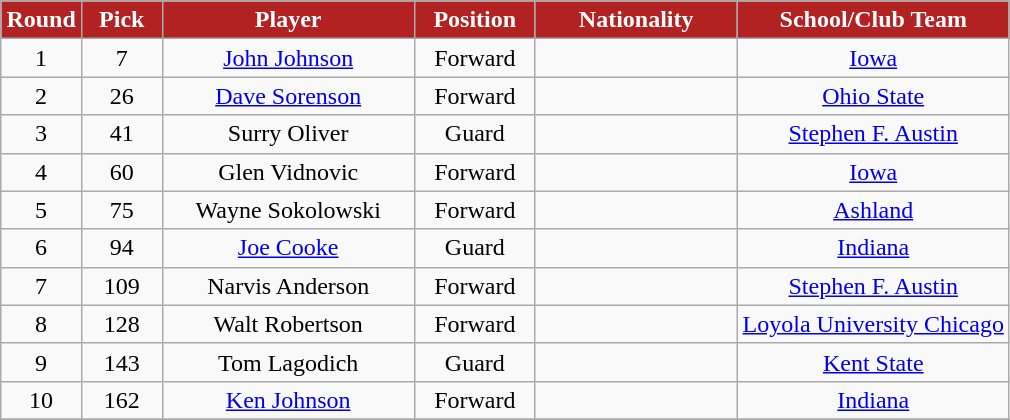<table class="wikitable sortable sortable">
<tr>
<th style="background:#b22222; color:white" width="8%">Round</th>
<th style="background:#b22222; color:white" width="8%">Pick</th>
<th style="background:#b22222; color:white" width="25%">Player</th>
<th style="background:#b22222; color:white" width="12%">Position</th>
<th style="background:#b22222; color:white" width="20%">Nationality</th>
<th style="background:#b22222; color:white" width="35%">School/Club Team</th>
</tr>
<tr align="center">
<td>1</td>
<td>7</td>
<td><a href='#'>John Johnson</a></td>
<td>Forward</td>
<td></td>
<td><a href='#'>Iowa</a></td>
</tr>
<tr align="center">
<td>2</td>
<td>26</td>
<td><a href='#'>Dave Sorenson</a></td>
<td>Forward</td>
<td></td>
<td><a href='#'>Ohio State</a></td>
</tr>
<tr align="center">
<td>3</td>
<td>41</td>
<td>Surry Oliver</td>
<td>Guard</td>
<td></td>
<td><a href='#'>Stephen F. Austin</a></td>
</tr>
<tr align="center">
<td>4</td>
<td>60</td>
<td>Glen Vidnovic</td>
<td>Forward</td>
<td></td>
<td><a href='#'>Iowa</a></td>
</tr>
<tr align="center">
<td>5</td>
<td>75</td>
<td>Wayne Sokolowski</td>
<td>Forward</td>
<td></td>
<td><a href='#'>Ashland</a></td>
</tr>
<tr align="center">
<td>6</td>
<td>94</td>
<td><a href='#'>Joe Cooke</a></td>
<td>Guard</td>
<td></td>
<td><a href='#'>Indiana</a></td>
</tr>
<tr align="center">
<td>7</td>
<td>109</td>
<td>Narvis Anderson</td>
<td>Forward</td>
<td></td>
<td><a href='#'>Stephen F. Austin</a></td>
</tr>
<tr align="center">
<td>8</td>
<td>128</td>
<td>Walt Robertson</td>
<td>Forward</td>
<td></td>
<td><a href='#'>Loyola University Chicago</a></td>
</tr>
<tr align="center">
<td>9</td>
<td>143</td>
<td>Tom Lagodich</td>
<td>Guard</td>
<td></td>
<td><a href='#'>Kent State</a></td>
</tr>
<tr align="center">
<td>10</td>
<td>162</td>
<td><a href='#'>Ken Johnson</a></td>
<td>Forward</td>
<td></td>
<td><a href='#'>Indiana</a></td>
</tr>
<tr align="center">
</tr>
</table>
